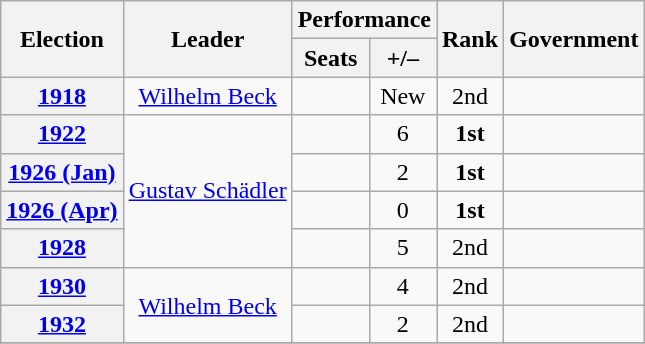<table class=wikitable style=text-align:center>
<tr>
<th rowspan="2">Election</th>
<th rowspan="2">Leader</th>
<th colspan="2">Performance</th>
<th rowspan="2">Rank</th>
<th rowspan="2">Government</th>
</tr>
<tr>
<th><strong>Seats</strong></th>
<th><strong>+/–</strong></th>
</tr>
<tr>
<th><a href='#'>1918</a></th>
<td rowspan="1"><a href='#'>Wilhelm Beck</a></td>
<td></td>
<td>New</td>
<td>2nd</td>
<td></td>
</tr>
<tr>
<th><a href='#'>1922</a></th>
<td rowspan="4"><a href='#'>Gustav Schädler</a></td>
<td></td>
<td> 6</td>
<td> <strong>1st</strong></td>
<td></td>
</tr>
<tr>
<th><a href='#'>1926 (Jan)</a></th>
<td></td>
<td> 2</td>
<td> <strong>1st</strong></td>
<td></td>
</tr>
<tr>
<th><a href='#'>1926 (Apr)</a></th>
<td></td>
<td> 0</td>
<td> <strong>1st</strong></td>
<td></td>
</tr>
<tr>
<th><a href='#'>1928</a></th>
<td></td>
<td> 5</td>
<td> 2nd</td>
<td></td>
</tr>
<tr>
<th><a href='#'>1930</a></th>
<td rowspan="2"><a href='#'>Wilhelm Beck</a></td>
<td></td>
<td> 4</td>
<td> 2nd</td>
<td></td>
</tr>
<tr>
<th><a href='#'>1932</a></th>
<td></td>
<td> 2</td>
<td> 2nd</td>
<td></td>
</tr>
<tr>
</tr>
</table>
